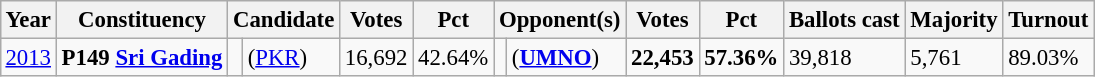<table class="wikitable" style="margin:0.5em ; font-size:95%">
<tr>
<th>Year</th>
<th>Constituency</th>
<th colspan=2>Candidate</th>
<th>Votes</th>
<th>Pct</th>
<th colspan=2>Opponent(s)</th>
<th>Votes</th>
<th>Pct</th>
<th>Ballots cast</th>
<th>Majority</th>
<th>Turnout</th>
</tr>
<tr>
<td><a href='#'>2013</a></td>
<td><strong>P149 <a href='#'>Sri Gading</a></strong></td>
<td></td>
<td> (<a href='#'>PKR</a>)</td>
<td align="right">16,692</td>
<td>42.64%</td>
<td></td>
<td> (<a href='#'><strong>UMNO</strong></a>)</td>
<td align="right"><strong>22,453</strong></td>
<td><strong>57.36%</strong></td>
<td>39,818</td>
<td>5,761</td>
<td>89.03%</td>
</tr>
</table>
